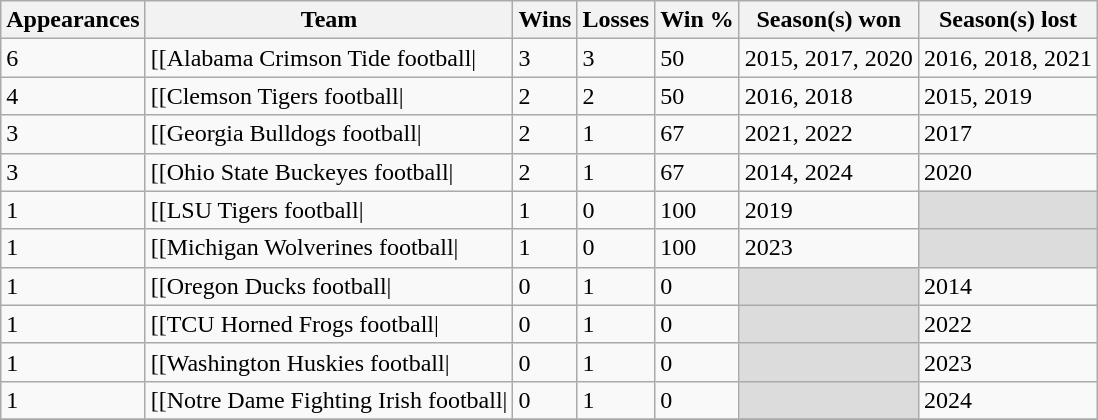<table class="wikitable sortable">
<tr>
<th>Appearances</th>
<th>Team</th>
<th>Wins</th>
<th>Losses</th>
<th>Win %</th>
<th>Season(s) won</th>
<th>Season(s) lost</th>
</tr>
<tr>
<td>6</td>
<td style=>[[Alabama Crimson Tide football|</td>
<td>3</td>
<td>3</td>
<td>50</td>
<td>2015, 2017, 2020</td>
<td>2016, 2018, 2021</td>
</tr>
<tr>
<td>4</td>
<td style=>[[Clemson Tigers football|</td>
<td>2</td>
<td>2</td>
<td>50</td>
<td>2016, 2018</td>
<td>2015, 2019</td>
</tr>
<tr>
<td>3</td>
<td style=>[[Georgia Bulldogs football|</td>
<td>2</td>
<td>1</td>
<td>67</td>
<td>2021, 2022</td>
<td>2017</td>
</tr>
<tr>
<td>3</td>
<td style=>[[Ohio State Buckeyes football|</td>
<td>2</td>
<td>1</td>
<td>67</td>
<td>2014, 2024</td>
<td>2020</td>
</tr>
<tr>
<td>1</td>
<td style=>[[LSU Tigers football|</td>
<td>1</td>
<td>0</td>
<td>100</td>
<td>2019</td>
<td style="background:#DCDCDC;"> </td>
</tr>
<tr>
<td>1</td>
<td style=>[[Michigan Wolverines football|</td>
<td>1</td>
<td>0</td>
<td>100</td>
<td>2023</td>
<td style="background:#DCDCDC;"> </td>
</tr>
<tr>
<td>1</td>
<td style=>[[Oregon Ducks football|</td>
<td>0</td>
<td>1</td>
<td>0</td>
<td style="background:#DCDCDC;"> </td>
<td>2014</td>
</tr>
<tr>
<td>1</td>
<td style=>[[TCU Horned Frogs football|</td>
<td>0</td>
<td>1</td>
<td>0</td>
<td style="background:#DCDCDC;"> </td>
<td>2022</td>
</tr>
<tr>
<td>1</td>
<td style=>[[Washington Huskies football|</td>
<td>0</td>
<td>1</td>
<td>0</td>
<td style="background:#DCDCDC;"> </td>
<td>2023</td>
</tr>
<tr>
<td>1</td>
<td style=>[[Notre Dame Fighting Irish football|</td>
<td>0</td>
<td>1</td>
<td>0</td>
<td style="background:#DCDCDC;"> </td>
<td>2024</td>
</tr>
<tr>
</tr>
</table>
